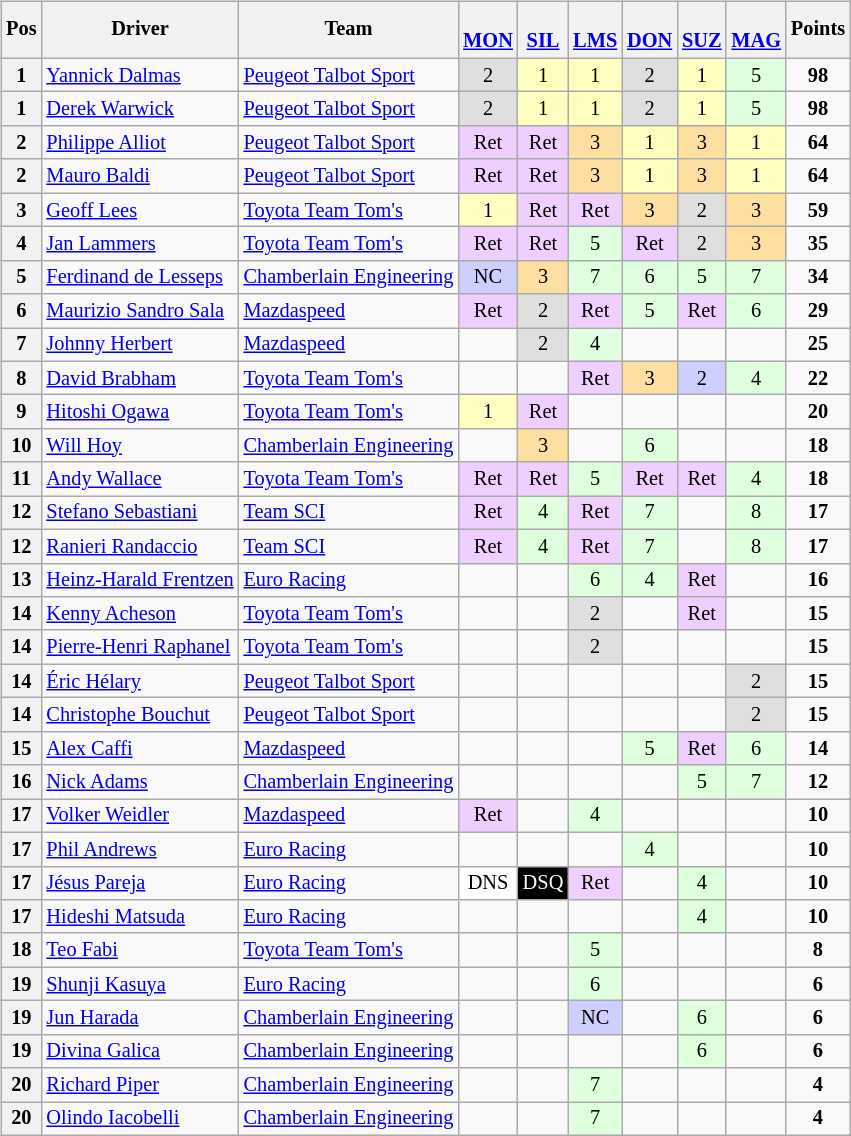<table>
<tr>
<td><br><table class="wikitable" style="font-size:85%; text-align:center">
<tr>
<th valign="middle">Pos</th>
<th valign="middle">Driver</th>
<th valign="middle">Team</th>
<th><br><a href='#'>MON</a></th>
<th><br><a href='#'>SIL</a></th>
<th><br> <a href='#'>LMS</a></th>
<th><br><a href='#'>DON</a></th>
<th><br><a href='#'>SUZ</a></th>
<th><br><a href='#'>MAG</a></th>
<th>Points</th>
</tr>
<tr>
<th>1</th>
<td align=left> <a href='#'>Yannick Dalmas</a></td>
<td align="left"> <a href='#'>Peugeot Talbot Sport</a></td>
<td style="background:#dfdfdf;">2</td>
<td style="background:#ffffbf;">1</td>
<td style="background:#ffffbf;">1</td>
<td style="background:#dfdfdf;">2</td>
<td style="background:#ffffbf;">1</td>
<td style="background:#dfffdf;">5</td>
<td align=center><strong>98</strong></td>
</tr>
<tr>
<th>1</th>
<td align="left"> <a href='#'>Derek Warwick</a></td>
<td align="left"> <a href='#'>Peugeot Talbot Sport</a></td>
<td style="background:#dfdfdf;">2</td>
<td style="background:#ffffbf;">1</td>
<td style="background:#ffffbf;">1</td>
<td style="background:#dfdfdf;">2</td>
<td style="background:#ffffbf;">1</td>
<td style="background:#dfffdf;">5</td>
<td align=center><strong>98</strong></td>
</tr>
<tr>
<th>2</th>
<td align="left"> <a href='#'>Philippe Alliot</a></td>
<td align="left"> <a href='#'>Peugeot Talbot Sport</a></td>
<td style="background:#efcfff;">Ret</td>
<td style="background:#efcfff;">Ret</td>
<td style="background:#ffdf9f;">3</td>
<td style="background:#ffffbf;">1</td>
<td style="background:#ffdf9f;">3</td>
<td style="background:#ffffbf;">1</td>
<td align=center><strong>64</strong></td>
</tr>
<tr>
<th>2</th>
<td align="left"> <a href='#'>Mauro Baldi</a></td>
<td align="left"> <a href='#'>Peugeot Talbot Sport</a></td>
<td style="background:#efcfff;">Ret</td>
<td style="background:#efcfff;">Ret</td>
<td style="background:#ffdf9f;">3</td>
<td style="background:#ffffbf;">1</td>
<td style="background:#ffdf9f;">3</td>
<td style="background:#ffffbf;">1</td>
<td align=center><strong>64</strong></td>
</tr>
<tr>
<th>3</th>
<td align="left"> <a href='#'>Geoff Lees</a></td>
<td align="left"> <a href='#'>Toyota Team Tom's</a></td>
<td style="background:#ffffbf;">1</td>
<td style="background:#efcfff;">Ret</td>
<td style="background:#efcfff;">Ret</td>
<td style="background:#ffdf9f;">3</td>
<td style="background:#dfdfdf;">2</td>
<td style="background:#ffdf9f;">3</td>
<td align=center><strong>59</strong></td>
</tr>
<tr>
<th>4</th>
<td align="left"> <a href='#'>Jan Lammers</a></td>
<td align="left"> <a href='#'>Toyota Team Tom's</a></td>
<td style="background:#efcfff;">Ret</td>
<td style="background:#efcfff;">Ret</td>
<td style="background:#dfffdf;">5</td>
<td style="background:#efcfff;">Ret</td>
<td style="background:#dfdfdf;">2</td>
<td style="background:#ffdf9f;">3</td>
<td align=center><strong>35</strong></td>
</tr>
<tr>
<th>5</th>
<td align="left"> <a href='#'>Ferdinand de Lesseps</a></td>
<td align="left"> <a href='#'>Chamberlain Engineering</a></td>
<td style="background:#CFCFFF;">NC</td>
<td style="background:#ffdf9f;">3</td>
<td style="background:#dfffdf;">7</td>
<td style="background:#dfffdf;">6</td>
<td style="background:#dfffdf;">5</td>
<td style="background:#dfffdf;">7</td>
<td align=center><strong>34</strong></td>
</tr>
<tr>
<th>6</th>
<td align="left"> <a href='#'>Maurizio Sandro Sala</a></td>
<td align="left"> <a href='#'>Mazdaspeed</a></td>
<td style="background:#efcfff;">Ret</td>
<td style="background:#dfdfdf;">2</td>
<td style="background:#efcfff;">Ret</td>
<td style="background:#dfffdf;">5</td>
<td style="background:#efcfff;">Ret</td>
<td style="background:#dfffdf;">6</td>
<td align=center><strong>29</strong></td>
</tr>
<tr>
<th>7</th>
<td align="left"> <a href='#'>Johnny Herbert</a></td>
<td align="left"> <a href='#'>Mazdaspeed</a></td>
<td></td>
<td style="background:#dfdfdf;">2</td>
<td style="background:#dfffdf;">4</td>
<td></td>
<td></td>
<td></td>
<td align=center><strong>25</strong></td>
</tr>
<tr>
<th>8</th>
<td align="left"> <a href='#'>David Brabham</a></td>
<td align="left"> <a href='#'>Toyota Team Tom's</a></td>
<td></td>
<td></td>
<td style="background:#efcfff;">Ret</td>
<td style="background:#ffdf9f;">3</td>
<td style="background:#CFCFFF;">2</td>
<td style="background:#dfffdf;">4</td>
<td align=center><strong>22</strong></td>
</tr>
<tr>
<th>9</th>
<td align="left"> <a href='#'>Hitoshi Ogawa</a></td>
<td align="left"> <a href='#'>Toyota Team Tom's</a></td>
<td style="background:#ffffbf;">1</td>
<td style="background:#efcfff;">Ret</td>
<td></td>
<td></td>
<td></td>
<td></td>
<td align=center><strong>20</strong></td>
</tr>
<tr>
<th>10</th>
<td align="left"> <a href='#'>Will Hoy</a></td>
<td align="left"> <a href='#'>Chamberlain Engineering</a></td>
<td></td>
<td style="background:#ffdf9f;">3</td>
<td></td>
<td style="background:#dfffdf;">6</td>
<td></td>
<td></td>
<td align=center><strong>18</strong></td>
</tr>
<tr>
<th>11</th>
<td align="left"> <a href='#'>Andy Wallace</a></td>
<td align=left> <a href='#'>Toyota Team Tom's</a></td>
<td style="background:#efcfff;">Ret</td>
<td style="background:#efcfff;">Ret</td>
<td style="background:#dfffdf;">5</td>
<td style="background:#efcfff;">Ret</td>
<td style="background:#efcfff;">Ret</td>
<td style="background:#dfffdf;">4</td>
<td align=center><strong>18</strong></td>
</tr>
<tr>
<th>12</th>
<td align="left"> <a href='#'>Stefano Sebastiani</a></td>
<td align="left"> <a href='#'>Team SCI</a></td>
<td style="background:#efcfff;">Ret</td>
<td style="background:#dfffdf;">4</td>
<td style="background:#efcfff;">Ret</td>
<td style="background:#dfffdf;">7</td>
<td></td>
<td style="background:#dfffdf;">8</td>
<td align=center><strong>17</strong></td>
</tr>
<tr>
<th>12</th>
<td align="left"> <a href='#'>Ranieri Randaccio</a></td>
<td align="left"> <a href='#'>Team SCI</a></td>
<td style="background:#efcfff;">Ret</td>
<td style="background:#dfffdf;">4</td>
<td style="background:#efcfff;">Ret</td>
<td style="background:#dfffdf;">7</td>
<td></td>
<td style="background:#dfffdf;">8</td>
<td align=center><strong>17</strong></td>
</tr>
<tr>
<th>13</th>
<td align="left"> <a href='#'>Heinz-Harald Frentzen</a></td>
<td align="left"> <a href='#'>Euro Racing</a></td>
<td></td>
<td></td>
<td style="background:#dfffdf;">6</td>
<td style="background:#dfffdf;">4</td>
<td style="background:#efcfff;">Ret</td>
<td></td>
<td align=center><strong>16</strong></td>
</tr>
<tr>
<th>14</th>
<td align="left"> <a href='#'>Kenny Acheson</a></td>
<td align="left"> <a href='#'>Toyota Team Tom's</a></td>
<td></td>
<td></td>
<td style="background:#dfdfdf;">2</td>
<td></td>
<td style="background:#efcfff;">Ret</td>
<td></td>
<td align=center><strong>15</strong></td>
</tr>
<tr>
<th>14</th>
<td align="left"> <a href='#'>Pierre-Henri Raphanel</a></td>
<td align="left"> <a href='#'>Toyota Team Tom's</a></td>
<td></td>
<td></td>
<td style="background:#dfdfdf;">2</td>
<td></td>
<td></td>
<td></td>
<td align=center><strong>15</strong></td>
</tr>
<tr>
<th>14</th>
<td align="left"> <a href='#'>Éric Hélary</a></td>
<td align="left"> <a href='#'>Peugeot Talbot Sport</a></td>
<td></td>
<td></td>
<td></td>
<td></td>
<td></td>
<td style="background:#dfdfdf;">2</td>
<td align=center><strong>15</strong></td>
</tr>
<tr>
<th>14</th>
<td align="left"> <a href='#'>Christophe Bouchut</a></td>
<td align="left"> <a href='#'>Peugeot Talbot Sport</a></td>
<td></td>
<td></td>
<td></td>
<td></td>
<td></td>
<td style="background:#dfdfdf;">2</td>
<td align=center><strong>15</strong></td>
</tr>
<tr>
<th>15</th>
<td align="left"> <a href='#'>Alex Caffi</a></td>
<td align="left"> <a href='#'>Mazdaspeed</a></td>
<td></td>
<td></td>
<td></td>
<td style="background:#dfffdf;">5</td>
<td style="background:#efcfff;">Ret</td>
<td style="background:#dfffdf;">6</td>
<td align=center><strong>14</strong></td>
</tr>
<tr>
<th>16</th>
<td align="left"> <a href='#'>Nick Adams</a></td>
<td align="left"> <a href='#'>Chamberlain Engineering</a></td>
<td></td>
<td></td>
<td></td>
<td></td>
<td style="background:#dfffdf;">5</td>
<td style="background:#dfffdf;">7</td>
<td align=center><strong>12</strong></td>
</tr>
<tr>
<th>17</th>
<td align="left"> <a href='#'>Volker Weidler</a></td>
<td align="left"> <a href='#'>Mazdaspeed</a></td>
<td style="background:#efcfff;">Ret</td>
<td></td>
<td style="background:#dfffdf;">4</td>
<td></td>
<td></td>
<td></td>
<td align=center><strong>10</strong></td>
</tr>
<tr>
<th>17</th>
<td align="left"> <a href='#'>Phil Andrews</a></td>
<td align="left"> <a href='#'>Euro Racing</a></td>
<td></td>
<td></td>
<td></td>
<td style="background:#dfffdf;">4</td>
<td></td>
<td></td>
<td align=center><strong>10</strong></td>
</tr>
<tr>
<th>17</th>
<td align="left"> <a href='#'>Jésus Pareja</a></td>
<td align="left"> <a href='#'>Euro Racing</a></td>
<td style="background:#ffffff;">DNS</td>
<td style="background-color:#000000; color:white">DSQ</td>
<td style="background:#efcfff;">Ret</td>
<td></td>
<td style="background:#dfffdf;">4</td>
<td></td>
<td align=center><strong>10</strong></td>
</tr>
<tr>
<th>17</th>
<td align="left"> <a href='#'>Hideshi Matsuda</a></td>
<td align="left"> <a href='#'>Euro Racing</a></td>
<td></td>
<td></td>
<td></td>
<td></td>
<td style="background:#dfffdf;">4</td>
<td></td>
<td align=center><strong>10</strong></td>
</tr>
<tr>
<th>18</th>
<td align="left"> <a href='#'>Teo Fabi</a></td>
<td align="left"> <a href='#'>Toyota Team Tom's</a></td>
<td></td>
<td></td>
<td style="background:#dfffdf;">5</td>
<td></td>
<td></td>
<td></td>
<td align=center><strong>8</strong></td>
</tr>
<tr>
<th>19</th>
<td align="left"> <a href='#'>Shunji Kasuya</a></td>
<td align="left"> <a href='#'>Euro Racing</a></td>
<td></td>
<td></td>
<td style="background:#dfffdf;">6</td>
<td></td>
<td></td>
<td></td>
<td><strong>6</strong></td>
</tr>
<tr>
<th>19</th>
<td align="left"> <a href='#'>Jun Harada</a></td>
<td align="left"> <a href='#'>Chamberlain Engineering</a></td>
<td></td>
<td></td>
<td style="background:#CFCFFF;">NC</td>
<td></td>
<td style="background:#dfffdf;">6</td>
<td></td>
<td align=center><strong>6</strong></td>
</tr>
<tr>
<th>19</th>
<td align="left"> <a href='#'>Divina Galica</a></td>
<td align="left"> <a href='#'>Chamberlain Engineering</a></td>
<td></td>
<td></td>
<td></td>
<td></td>
<td style="background:#dfffdf;">6</td>
<td></td>
<td align=center><strong>6</strong></td>
</tr>
<tr>
<th>20</th>
<td align="left"> <a href='#'>Richard Piper</a></td>
<td align="left"> <a href='#'>Chamberlain Engineering</a></td>
<td></td>
<td></td>
<td style="background:#dfffdf;">7</td>
<td></td>
<td></td>
<td></td>
<td align=center><strong>4</strong></td>
</tr>
<tr>
<th>20</th>
<td align="left"> <a href='#'>Olindo Iacobelli</a></td>
<td align="left"> <a href='#'>Chamberlain Engineering</a></td>
<td></td>
<td></td>
<td style="background:#dfffdf;">7</td>
<td></td>
<td></td>
<td></td>
<td align=center><strong>4</strong></td>
</tr>
</table>
</td>
<td valign="top"><br></td>
</tr>
</table>
